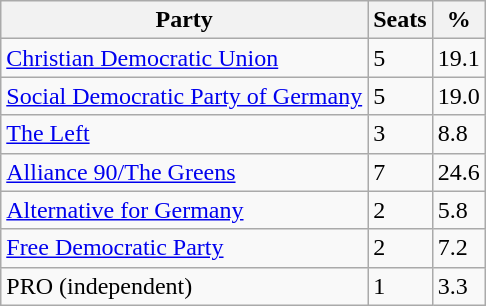<table class="wikitable defaultright col1left">
<tr>
<th>Party</th>
<th>Seats</th>
<th>%</th>
</tr>
<tr>
<td><a href='#'>Christian Democratic Union</a></td>
<td>5</td>
<td>19.1</td>
</tr>
<tr>
<td><a href='#'>Social Democratic Party of Germany</a></td>
<td>5</td>
<td>19.0</td>
</tr>
<tr>
<td><a href='#'>The Left</a></td>
<td>3</td>
<td>8.8</td>
</tr>
<tr>
<td><a href='#'>Alliance 90/The Greens</a></td>
<td>7</td>
<td>24.6</td>
</tr>
<tr>
<td><a href='#'>Alternative for Germany</a></td>
<td>2</td>
<td>5.8</td>
</tr>
<tr>
<td><a href='#'>Free Democratic Party</a></td>
<td>2</td>
<td>7.2</td>
</tr>
<tr>
<td>PRO (independent)</td>
<td>1</td>
<td>3.3</td>
</tr>
</table>
